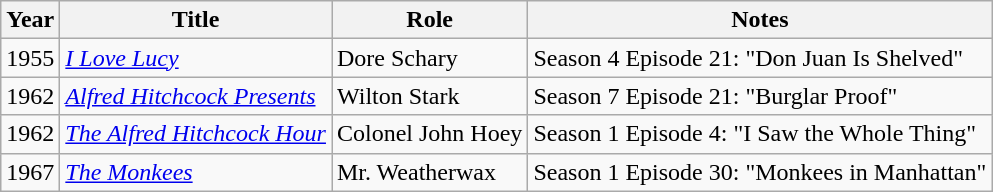<table class="wikitable">
<tr>
<th>Year</th>
<th>Title</th>
<th>Role</th>
<th>Notes</th>
</tr>
<tr>
<td>1955</td>
<td><em><a href='#'>I Love Lucy</a></em></td>
<td>Dore Schary</td>
<td>Season 4 Episode 21: "Don Juan Is Shelved"</td>
</tr>
<tr>
<td>1962</td>
<td><em><a href='#'>Alfred Hitchcock Presents</a></em></td>
<td>Wilton Stark</td>
<td>Season 7 Episode 21: "Burglar Proof"</td>
</tr>
<tr>
<td>1962</td>
<td><em><a href='#'>The Alfred Hitchcock Hour</a></em></td>
<td>Colonel John Hoey</td>
<td>Season 1 Episode 4: "I Saw the Whole Thing"</td>
</tr>
<tr>
<td>1967</td>
<td><em><a href='#'>The Monkees</a></em></td>
<td>Mr. Weatherwax</td>
<td>Season 1 Episode 30: "Monkees in Manhattan"</td>
</tr>
</table>
